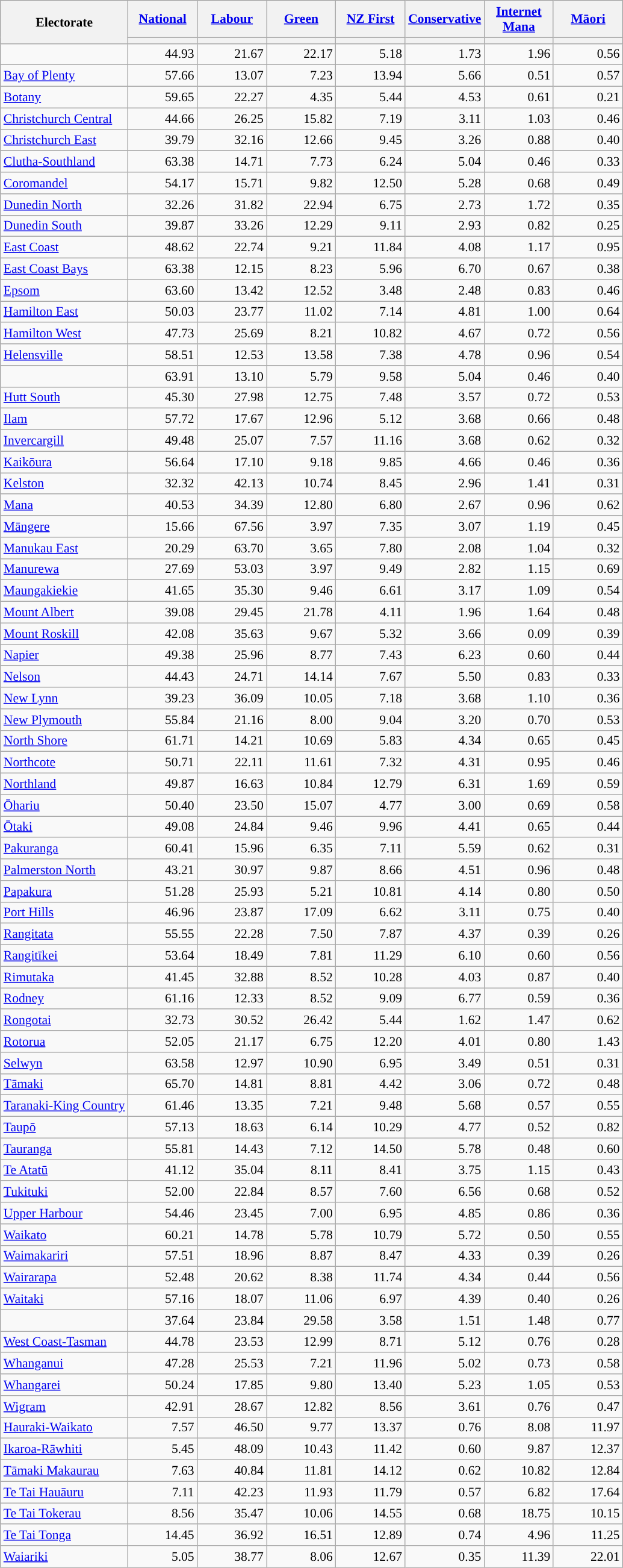<table class="wikitable" style="font-size: 90%; text-align:right">
<tr>
<th rowspan=2>Electorate</th>
<th style="width:70px;"><a href='#'>National</a></th>
<th style="width:70px;"><a href='#'>Labour</a></th>
<th style="width:70px;"><a href='#'>Green</a></th>
<th style="width:70px;"><a href='#'>NZ First</a></th>
<th style="width:70px;"><a href='#'>Conservative</a></th>
<th style="width:70px;"><a href='#'>Internet Mana</a></th>
<th style="width:70px;"><a href='#'>Māori</a></th>
</tr>
<tr>
<th style="background:"></th>
<th style="background:"></th>
<th style="background:"></th>
<th style="background:"></th>
<th style="background:"></th>
<th style="background:"></th>
<th style="background:"></th>
</tr>
<tr>
<td style="text-align:left"></td>
<td>44.93</td>
<td>21.67</td>
<td>22.17</td>
<td>5.18</td>
<td>1.73</td>
<td>1.96</td>
<td>0.56</td>
</tr>
<tr>
<td style="text-align:left"><a href='#'>Bay of Plenty</a></td>
<td>57.66</td>
<td>13.07</td>
<td>7.23</td>
<td>13.94</td>
<td>5.66</td>
<td>0.51</td>
<td>0.57</td>
</tr>
<tr>
<td style="text-align:left"><a href='#'>Botany</a></td>
<td>59.65</td>
<td>22.27</td>
<td>4.35</td>
<td>5.44</td>
<td>4.53</td>
<td>0.61</td>
<td>0.21</td>
</tr>
<tr>
<td style="text-align:left"><a href='#'>Christchurch Central</a></td>
<td>44.66</td>
<td>26.25</td>
<td>15.82</td>
<td>7.19</td>
<td>3.11</td>
<td>1.03</td>
<td>0.46</td>
</tr>
<tr>
<td style="text-align:left"><a href='#'>Christchurch East</a></td>
<td>39.79</td>
<td>32.16</td>
<td>12.66</td>
<td>9.45</td>
<td>3.26</td>
<td>0.88</td>
<td>0.40</td>
</tr>
<tr>
<td style="text-align:left"><a href='#'>Clutha-Southland</a></td>
<td>63.38</td>
<td>14.71</td>
<td>7.73</td>
<td>6.24</td>
<td>5.04</td>
<td>0.46</td>
<td>0.33</td>
</tr>
<tr>
<td style="text-align:left"><a href='#'>Coromandel</a></td>
<td>54.17</td>
<td>15.71</td>
<td>9.82</td>
<td>12.50</td>
<td>5.28</td>
<td>0.68</td>
<td>0.49</td>
</tr>
<tr>
<td style="text-align:left"><a href='#'>Dunedin North</a></td>
<td>32.26</td>
<td>31.82</td>
<td>22.94</td>
<td>6.75</td>
<td>2.73</td>
<td>1.72</td>
<td>0.35</td>
</tr>
<tr>
<td style="text-align:left"><a href='#'>Dunedin South</a></td>
<td>39.87</td>
<td>33.26</td>
<td>12.29</td>
<td>9.11</td>
<td>2.93</td>
<td>0.82</td>
<td>0.25</td>
</tr>
<tr>
<td style="text-align:left"><a href='#'>East Coast</a></td>
<td>48.62</td>
<td>22.74</td>
<td>9.21</td>
<td>11.84</td>
<td>4.08</td>
<td>1.17</td>
<td>0.95</td>
</tr>
<tr>
<td style="text-align:left"><a href='#'>East Coast Bays</a></td>
<td>63.38</td>
<td>12.15</td>
<td>8.23</td>
<td>5.96</td>
<td>6.70</td>
<td>0.67</td>
<td>0.38</td>
</tr>
<tr>
<td style="text-align:left"><a href='#'>Epsom</a></td>
<td>63.60</td>
<td>13.42</td>
<td>12.52</td>
<td>3.48</td>
<td>2.48</td>
<td>0.83</td>
<td>0.46</td>
</tr>
<tr>
<td style="text-align:left"><a href='#'>Hamilton East</a></td>
<td>50.03</td>
<td>23.77</td>
<td>11.02</td>
<td>7.14</td>
<td>4.81</td>
<td>1.00</td>
<td>0.64</td>
</tr>
<tr>
<td style="text-align:left"><a href='#'>Hamilton West</a></td>
<td>47.73</td>
<td>25.69</td>
<td>8.21</td>
<td>10.82</td>
<td>4.67</td>
<td>0.72</td>
<td>0.56</td>
</tr>
<tr>
<td style="text-align:left"><a href='#'>Helensville</a></td>
<td>58.51</td>
<td>12.53</td>
<td>13.58</td>
<td>7.38</td>
<td>4.78</td>
<td>0.96</td>
<td>0.54</td>
</tr>
<tr>
<td style="text-align:left"></td>
<td>63.91</td>
<td>13.10</td>
<td>5.79</td>
<td>9.58</td>
<td>5.04</td>
<td>0.46</td>
<td>0.40</td>
</tr>
<tr>
<td style="text-align:left"><a href='#'>Hutt South</a></td>
<td>45.30</td>
<td>27.98</td>
<td>12.75</td>
<td>7.48</td>
<td>3.57</td>
<td>0.72</td>
<td>0.53</td>
</tr>
<tr>
<td style="text-align:left"><a href='#'>Ilam</a></td>
<td>57.72</td>
<td>17.67</td>
<td>12.96</td>
<td>5.12</td>
<td>3.68</td>
<td>0.66</td>
<td>0.48</td>
</tr>
<tr>
<td style="text-align:left"><a href='#'>Invercargill</a></td>
<td>49.48</td>
<td>25.07</td>
<td>7.57</td>
<td>11.16</td>
<td>3.68</td>
<td>0.62</td>
<td>0.32</td>
</tr>
<tr>
<td style="text-align:left"><a href='#'>Kaikōura</a></td>
<td>56.64</td>
<td>17.10</td>
<td>9.18</td>
<td>9.85</td>
<td>4.66</td>
<td>0.46</td>
<td>0.36</td>
</tr>
<tr>
<td style="text-align:left"><a href='#'>Kelston</a></td>
<td>32.32</td>
<td>42.13</td>
<td>10.74</td>
<td>8.45</td>
<td>2.96</td>
<td>1.41</td>
<td>0.31</td>
</tr>
<tr>
<td style="text-align:left"><a href='#'>Mana</a></td>
<td>40.53</td>
<td>34.39</td>
<td>12.80</td>
<td>6.80</td>
<td>2.67</td>
<td>0.96</td>
<td>0.62</td>
</tr>
<tr>
<td style="text-align:left"><a href='#'>Māngere</a></td>
<td>15.66</td>
<td>67.56</td>
<td>3.97</td>
<td>7.35</td>
<td>3.07</td>
<td>1.19</td>
<td>0.45</td>
</tr>
<tr>
<td style="text-align:left"><a href='#'>Manukau East</a></td>
<td>20.29</td>
<td>63.70</td>
<td>3.65</td>
<td>7.80</td>
<td>2.08</td>
<td>1.04</td>
<td>0.32</td>
</tr>
<tr>
<td style="text-align:left"><a href='#'>Manurewa</a></td>
<td>27.69</td>
<td>53.03</td>
<td>3.97</td>
<td>9.49</td>
<td>2.82</td>
<td>1.15</td>
<td>0.69</td>
</tr>
<tr>
<td style="text-align:left"><a href='#'>Maungakiekie</a></td>
<td>41.65</td>
<td>35.30</td>
<td>9.46</td>
<td>6.61</td>
<td>3.17</td>
<td>1.09</td>
<td>0.54</td>
</tr>
<tr>
<td style="text-align:left"><a href='#'>Mount Albert</a></td>
<td>39.08</td>
<td>29.45</td>
<td>21.78</td>
<td>4.11</td>
<td>1.96</td>
<td>1.64</td>
<td>0.48</td>
</tr>
<tr>
<td style="text-align:left"><a href='#'>Mount Roskill</a></td>
<td>42.08</td>
<td>35.63</td>
<td>9.67</td>
<td>5.32</td>
<td>3.66</td>
<td>0.09</td>
<td>0.39</td>
</tr>
<tr>
<td style="text-align:left"><a href='#'>Napier</a></td>
<td>49.38</td>
<td>25.96</td>
<td>8.77</td>
<td>7.43</td>
<td>6.23</td>
<td>0.60</td>
<td>0.44</td>
</tr>
<tr>
<td style="text-align:left"><a href='#'>Nelson</a></td>
<td>44.43</td>
<td>24.71</td>
<td>14.14</td>
<td>7.67</td>
<td>5.50</td>
<td>0.83</td>
<td>0.33</td>
</tr>
<tr>
<td style="text-align:left"><a href='#'>New Lynn</a></td>
<td>39.23</td>
<td>36.09</td>
<td>10.05</td>
<td>7.18</td>
<td>3.68</td>
<td>1.10</td>
<td>0.36</td>
</tr>
<tr>
<td style="text-align:left"><a href='#'>New Plymouth</a></td>
<td>55.84</td>
<td>21.16</td>
<td>8.00</td>
<td>9.04</td>
<td>3.20</td>
<td>0.70</td>
<td>0.53</td>
</tr>
<tr>
<td style="text-align:left"><a href='#'>North Shore</a></td>
<td>61.71</td>
<td>14.21</td>
<td>10.69</td>
<td>5.83</td>
<td>4.34</td>
<td>0.65</td>
<td>0.45</td>
</tr>
<tr>
<td style="text-align:left"><a href='#'>Northcote</a></td>
<td>50.71</td>
<td>22.11</td>
<td>11.61</td>
<td>7.32</td>
<td>4.31</td>
<td>0.95</td>
<td>0.46</td>
</tr>
<tr>
<td style="text-align:left"><a href='#'>Northland</a></td>
<td>49.87</td>
<td>16.63</td>
<td>10.84</td>
<td>12.79</td>
<td>6.31</td>
<td>1.69</td>
<td>0.59</td>
</tr>
<tr>
<td style="text-align:left"><a href='#'>Ōhariu</a></td>
<td>50.40</td>
<td>23.50</td>
<td>15.07</td>
<td>4.77</td>
<td>3.00</td>
<td>0.69</td>
<td>0.58</td>
</tr>
<tr>
<td style="text-align:left"><a href='#'>Ōtaki</a></td>
<td>49.08</td>
<td>24.84</td>
<td>9.46</td>
<td>9.96</td>
<td>4.41</td>
<td>0.65</td>
<td>0.44</td>
</tr>
<tr>
<td style="text-align:left"><a href='#'>Pakuranga</a></td>
<td>60.41</td>
<td>15.96</td>
<td>6.35</td>
<td>7.11</td>
<td>5.59</td>
<td>0.62</td>
<td>0.31</td>
</tr>
<tr>
<td style="text-align:left"><a href='#'>Palmerston North</a></td>
<td>43.21</td>
<td>30.97</td>
<td>9.87</td>
<td>8.66</td>
<td>4.51</td>
<td>0.96</td>
<td>0.48</td>
</tr>
<tr>
<td style="text-align:left"><a href='#'>Papakura</a></td>
<td>51.28</td>
<td>25.93</td>
<td>5.21</td>
<td>10.81</td>
<td>4.14</td>
<td>0.80</td>
<td>0.50</td>
</tr>
<tr>
<td style="text-align:left"><a href='#'>Port Hills</a></td>
<td>46.96</td>
<td>23.87</td>
<td>17.09</td>
<td>6.62</td>
<td>3.11</td>
<td>0.75</td>
<td>0.40</td>
</tr>
<tr>
<td style="text-align:left"><a href='#'>Rangitata</a></td>
<td>55.55</td>
<td>22.28</td>
<td>7.50</td>
<td>7.87</td>
<td>4.37</td>
<td>0.39</td>
<td>0.26</td>
</tr>
<tr>
<td style="text-align:left"><a href='#'>Rangitīkei</a></td>
<td>53.64</td>
<td>18.49</td>
<td>7.81</td>
<td>11.29</td>
<td>6.10</td>
<td>0.60</td>
<td>0.56</td>
</tr>
<tr>
<td style="text-align:left"><a href='#'>Rimutaka</a></td>
<td>41.45</td>
<td>32.88</td>
<td>8.52</td>
<td>10.28</td>
<td>4.03</td>
<td>0.87</td>
<td>0.40</td>
</tr>
<tr>
<td style="text-align:left"><a href='#'>Rodney</a></td>
<td>61.16</td>
<td>12.33</td>
<td>8.52</td>
<td>9.09</td>
<td>6.77</td>
<td>0.59</td>
<td>0.36</td>
</tr>
<tr>
<td style="text-align:left"><a href='#'>Rongotai</a></td>
<td>32.73</td>
<td>30.52</td>
<td>26.42</td>
<td>5.44</td>
<td>1.62</td>
<td>1.47</td>
<td>0.62</td>
</tr>
<tr>
<td style="text-align:left"><a href='#'>Rotorua</a></td>
<td>52.05</td>
<td>21.17</td>
<td>6.75</td>
<td>12.20</td>
<td>4.01</td>
<td>0.80</td>
<td>1.43</td>
</tr>
<tr>
<td style="text-align:left"><a href='#'>Selwyn</a></td>
<td>63.58</td>
<td>12.97</td>
<td>10.90</td>
<td>6.95</td>
<td>3.49</td>
<td>0.51</td>
<td>0.31</td>
</tr>
<tr>
<td style="text-align:left"><a href='#'>Tāmaki</a></td>
<td>65.70</td>
<td>14.81</td>
<td>8.81</td>
<td>4.42</td>
<td>3.06</td>
<td>0.72</td>
<td>0.48</td>
</tr>
<tr>
<td style="text-align:left"><a href='#'>Taranaki-King Country</a></td>
<td>61.46</td>
<td>13.35</td>
<td>7.21</td>
<td>9.48</td>
<td>5.68</td>
<td>0.57</td>
<td>0.55</td>
</tr>
<tr>
<td style="text-align:left"><a href='#'>Taupō</a></td>
<td>57.13</td>
<td>18.63</td>
<td>6.14</td>
<td>10.29</td>
<td>4.77</td>
<td>0.52</td>
<td>0.82</td>
</tr>
<tr>
<td style="text-align:left"><a href='#'>Tauranga</a></td>
<td>55.81</td>
<td>14.43</td>
<td>7.12</td>
<td>14.50</td>
<td>5.78</td>
<td>0.48</td>
<td>0.60</td>
</tr>
<tr>
<td style="text-align:left"><a href='#'>Te Atatū</a></td>
<td>41.12</td>
<td>35.04</td>
<td>8.11</td>
<td>8.41</td>
<td>3.75</td>
<td>1.15</td>
<td>0.43</td>
</tr>
<tr>
<td style="text-align:left"><a href='#'>Tukituki</a></td>
<td>52.00</td>
<td>22.84</td>
<td>8.57</td>
<td>7.60</td>
<td>6.56</td>
<td>0.68</td>
<td>0.52</td>
</tr>
<tr>
<td style="text-align:left"><a href='#'>Upper Harbour</a></td>
<td>54.46</td>
<td>23.45</td>
<td>7.00</td>
<td>6.95</td>
<td>4.85</td>
<td>0.86</td>
<td>0.36</td>
</tr>
<tr>
<td style="text-align:left"><a href='#'>Waikato</a></td>
<td>60.21</td>
<td>14.78</td>
<td>5.78</td>
<td>10.79</td>
<td>5.72</td>
<td>0.50</td>
<td>0.55</td>
</tr>
<tr>
<td style="text-align:left"><a href='#'>Waimakariri</a></td>
<td>57.51</td>
<td>18.96</td>
<td>8.87</td>
<td>8.47</td>
<td>4.33</td>
<td>0.39</td>
<td>0.26</td>
</tr>
<tr>
<td style="text-align:left"><a href='#'>Wairarapa</a></td>
<td>52.48</td>
<td>20.62</td>
<td>8.38</td>
<td>11.74</td>
<td>4.34</td>
<td>0.44</td>
<td>0.56</td>
</tr>
<tr>
<td style="text-align:left"><a href='#'>Waitaki</a></td>
<td>57.16</td>
<td>18.07</td>
<td>11.06</td>
<td>6.97</td>
<td>4.39</td>
<td>0.40</td>
<td>0.26</td>
</tr>
<tr>
<td style="text-align:left"></td>
<td>37.64</td>
<td>23.84</td>
<td>29.58</td>
<td>3.58</td>
<td>1.51</td>
<td>1.48</td>
<td>0.77</td>
</tr>
<tr>
<td style="text-align:left"><a href='#'>West Coast-Tasman</a></td>
<td>44.78</td>
<td>23.53</td>
<td>12.99</td>
<td>8.71</td>
<td>5.12</td>
<td>0.76</td>
<td>0.28</td>
</tr>
<tr>
<td style="text-align:left"><a href='#'>Whanganui</a></td>
<td>47.28</td>
<td>25.53</td>
<td>7.21</td>
<td>11.96</td>
<td>5.02</td>
<td>0.73</td>
<td>0.58</td>
</tr>
<tr>
<td style="text-align:left"><a href='#'>Whangarei</a></td>
<td>50.24</td>
<td>17.85</td>
<td>9.80</td>
<td>13.40</td>
<td>5.23</td>
<td>1.05</td>
<td>0.53</td>
</tr>
<tr>
<td style="text-align:left"><a href='#'>Wigram</a></td>
<td>42.91</td>
<td>28.67</td>
<td>12.82</td>
<td>8.56</td>
<td>3.61</td>
<td>0.76</td>
<td>0.47</td>
</tr>
<tr>
<td style="text-align:left"><a href='#'>Hauraki-Waikato</a></td>
<td>7.57</td>
<td>46.50</td>
<td>9.77</td>
<td>13.37</td>
<td>0.76</td>
<td>8.08</td>
<td>11.97</td>
</tr>
<tr>
<td style="text-align:left"><a href='#'>Ikaroa-Rāwhiti</a></td>
<td>5.45</td>
<td>48.09</td>
<td>10.43</td>
<td>11.42</td>
<td>0.60</td>
<td>9.87</td>
<td>12.37</td>
</tr>
<tr>
<td style="text-align:left"><a href='#'>Tāmaki Makaurau</a></td>
<td>7.63</td>
<td>40.84</td>
<td>11.81</td>
<td>14.12</td>
<td>0.62</td>
<td>10.82</td>
<td>12.84</td>
</tr>
<tr>
<td style="text-align:left"><a href='#'>Te Tai Hauāuru</a></td>
<td>7.11</td>
<td>42.23</td>
<td>11.93</td>
<td>11.79</td>
<td>0.57</td>
<td>6.82</td>
<td>17.64</td>
</tr>
<tr>
<td style="text-align:left"><a href='#'>Te Tai Tokerau</a></td>
<td>8.56</td>
<td>35.47</td>
<td>10.06</td>
<td>14.55</td>
<td>0.68</td>
<td>18.75</td>
<td>10.15</td>
</tr>
<tr>
<td style="text-align:left"><a href='#'>Te Tai Tonga</a></td>
<td>14.45</td>
<td>36.92</td>
<td>16.51</td>
<td>12.89</td>
<td>0.74</td>
<td>4.96</td>
<td>11.25</td>
</tr>
<tr>
<td style="text-align:left"><a href='#'>Waiariki</a></td>
<td>5.05</td>
<td>38.77</td>
<td>8.06</td>
<td>12.67</td>
<td>0.35</td>
<td>11.39</td>
<td>22.01</td>
</tr>
</table>
